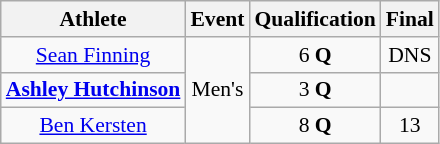<table class="wikitable" style="font-size:90%;text-align:center">
<tr>
<th>Athlete</th>
<th>Event</th>
<th>Qualification</th>
<th>Final</th>
</tr>
<tr>
<td><a href='#'>Sean Finning</a></td>
<td rowspan=3>Men's</td>
<td>6 <strong>Q</strong></td>
<td>DNS</td>
</tr>
<tr>
<td><strong><a href='#'>Ashley Hutchinson</a></strong></td>
<td>3 <strong>Q</strong></td>
<td></td>
</tr>
<tr>
<td><a href='#'>Ben Kersten</a></td>
<td>8 <strong>Q</strong></td>
<td>13</td>
</tr>
</table>
